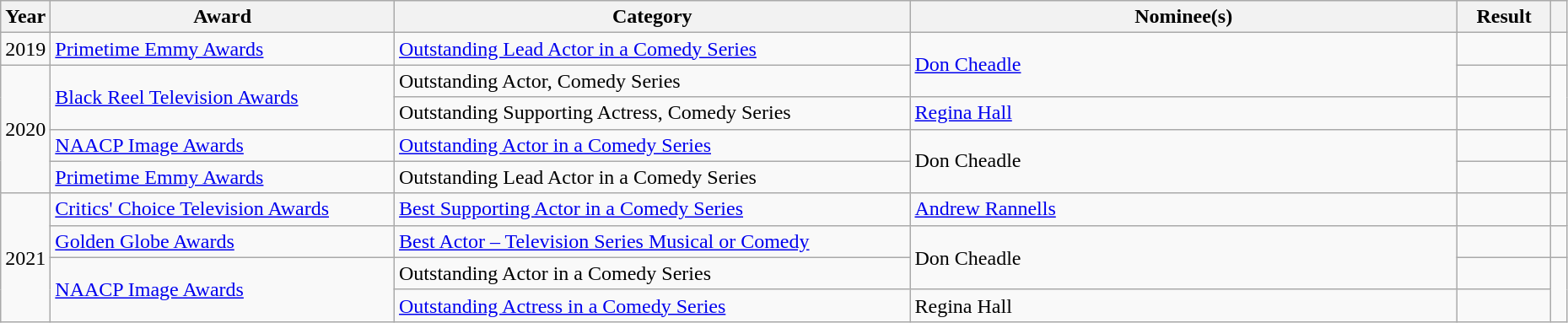<table class="wikitable sortable" style="width:98%">
<tr>
<th scope="col" style="width:3%;">Year</th>
<th scope="col" style="width:22%;">Award</th>
<th scope="col" style="width:33%;">Category</th>
<th scope="col" style="width:35%;">Nominee(s)</th>
<th scope="col" style="width:6%;">Result</th>
<th scope="col" class="unsortable" style="width:1%;"></th>
</tr>
<tr>
<td align="center">2019</td>
<td><a href='#'>Primetime Emmy Awards</a></td>
<td><a href='#'>Outstanding Lead Actor in a Comedy Series</a></td>
<td rowspan="2"><a href='#'>Don Cheadle</a></td>
<td></td>
<td style="text-align:center;"></td>
</tr>
<tr>
<td align="center" rowspan="4">2020</td>
<td rowspan="2"><a href='#'>Black Reel Television Awards</a></td>
<td>Outstanding Actor, Comedy Series</td>
<td></td>
<td rowspan="2" style="text-align:center;"></td>
</tr>
<tr>
<td>Outstanding Supporting Actress, Comedy Series</td>
<td><a href='#'>Regina Hall</a></td>
<td></td>
</tr>
<tr>
<td><a href='#'>NAACP Image Awards</a></td>
<td><a href='#'>Outstanding Actor in a Comedy Series</a></td>
<td rowspan="2">Don Cheadle</td>
<td></td>
<td style="text-align:center;"></td>
</tr>
<tr>
<td><a href='#'>Primetime Emmy Awards</a></td>
<td>Outstanding Lead Actor in a Comedy Series</td>
<td></td>
<td style="text-align:center;"></td>
</tr>
<tr>
<td align="center" rowspan="4">2021</td>
<td><a href='#'>Critics' Choice Television Awards</a></td>
<td><a href='#'>Best Supporting Actor in a Comedy Series</a></td>
<td><a href='#'>Andrew Rannells</a></td>
<td></td>
<td style="text-align:center;"></td>
</tr>
<tr>
<td><a href='#'>Golden Globe Awards</a></td>
<td><a href='#'>Best Actor – Television Series Musical or Comedy</a></td>
<td rowspan="2">Don Cheadle</td>
<td></td>
<td style="text-align:center;"></td>
</tr>
<tr>
<td rowspan="2"><a href='#'>NAACP Image Awards</a></td>
<td>Outstanding Actor in a Comedy Series</td>
<td></td>
<td style="text-align:center;" rowspan="2"></td>
</tr>
<tr>
<td><a href='#'>Outstanding Actress in a Comedy Series</a></td>
<td>Regina Hall</td>
<td></td>
</tr>
</table>
